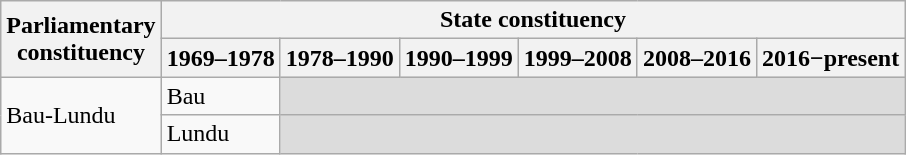<table class="wikitable">
<tr>
<th rowspan="2">Parliamentary<br>constituency</th>
<th colspan="6">State constituency</th>
</tr>
<tr>
<th>1969–1978</th>
<th>1978–1990</th>
<th>1990–1999</th>
<th>1999–2008</th>
<th>2008–2016</th>
<th>2016−present</th>
</tr>
<tr>
<td rowspan="2">Bau-Lundu</td>
<td>Bau</td>
<td colspan="5" bgcolor="dcdcdc"></td>
</tr>
<tr>
<td>Lundu</td>
<td colspan="5" bgcolor="dcdcdc"></td>
</tr>
</table>
